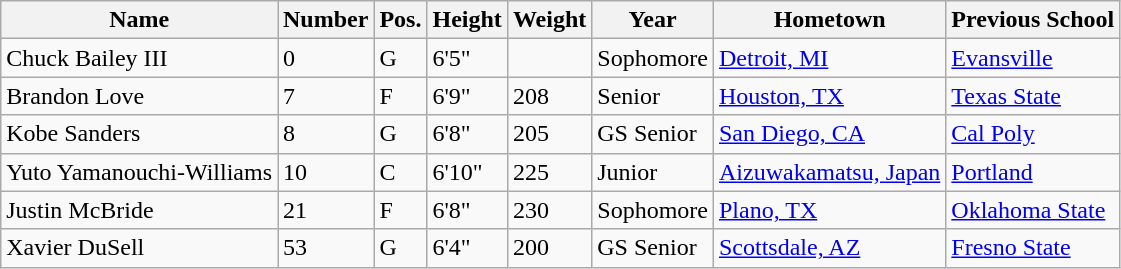<table class="wikitable sortable" border="1">
<tr>
<th>Name</th>
<th>Number</th>
<th>Pos.</th>
<th>Height</th>
<th>Weight</th>
<th>Year</th>
<th>Hometown</th>
<th class="unsortable">Previous School</th>
</tr>
<tr>
<td>Chuck Bailey III</td>
<td>0</td>
<td>G</td>
<td>6'5"</td>
<td></td>
<td>Sophomore</td>
<td><a href='#'>Detroit, MI</a></td>
<td><a href='#'>Evansville</a></td>
</tr>
<tr>
<td>Brandon Love</td>
<td>7</td>
<td>F</td>
<td>6'9"</td>
<td>208</td>
<td>Senior</td>
<td><a href='#'>Houston, TX</a></td>
<td><a href='#'>Texas State</a></td>
</tr>
<tr>
<td>Kobe Sanders</td>
<td>8</td>
<td>G</td>
<td>6'8"</td>
<td>205</td>
<td>GS Senior</td>
<td><a href='#'>San Diego, CA</a></td>
<td><a href='#'>Cal Poly</a></td>
</tr>
<tr>
<td>Yuto Yamanouchi-Williams</td>
<td>10</td>
<td>C</td>
<td>6'10"</td>
<td>225</td>
<td>Junior</td>
<td><a href='#'>Aizuwakamatsu, Japan</a></td>
<td><a href='#'>Portland</a></td>
</tr>
<tr>
<td>Justin McBride</td>
<td>21</td>
<td>F</td>
<td>6'8"</td>
<td>230</td>
<td>Sophomore</td>
<td><a href='#'>Plano, TX</a></td>
<td><a href='#'>Oklahoma State</a></td>
</tr>
<tr>
<td>Xavier DuSell</td>
<td>53</td>
<td>G</td>
<td>6'4"</td>
<td>200</td>
<td>GS Senior</td>
<td><a href='#'>Scottsdale, AZ</a></td>
<td><a href='#'>Fresno State</a></td>
</tr>
</table>
